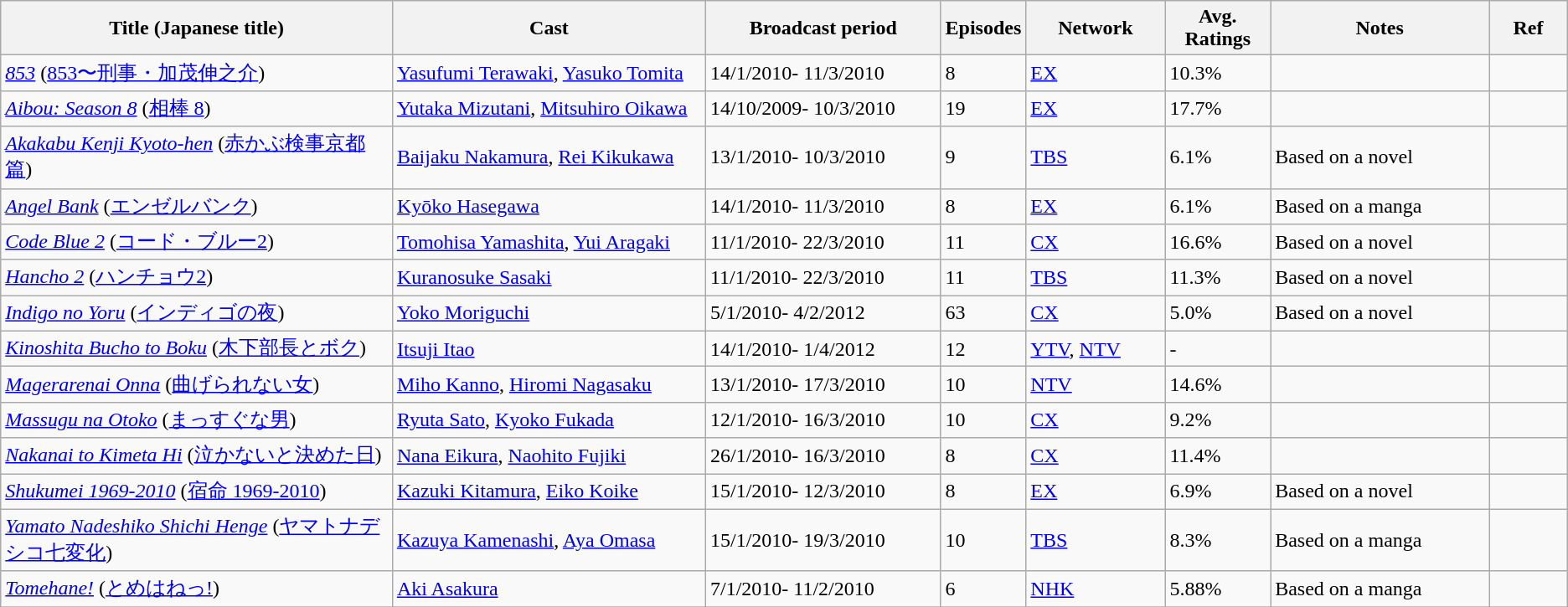<table class="wikitable">
<tr>
<th style="width:25%;">Title (Japanese title)</th>
<th style="width:20%;">Cast</th>
<th style="width:15%;">Broadcast period</th>
<th style="width:5%;">Episodes</th>
<th>Network</th>
<th>Avg. <br>Ratings</th>
<th>Notes</th>
<th style="width:5%;">Ref</th>
</tr>
<tr>
<td><em><a href='#'>853</a></em> (<a href='#'>853〜刑事・加茂伸之介</a>)</td>
<td><a href='#'>Yasufumi Terawaki</a>, <a href='#'>Yasuko Tomita</a></td>
<td>14/1/2010- 11/3/2010</td>
<td>8</td>
<td><a href='#'>EX</a></td>
<td>10.3%</td>
<td></td>
<td></td>
</tr>
<tr>
<td><em><a href='#'>Aibou: Season 8</a></em> (<a href='#'>相棒 8</a>)</td>
<td><a href='#'>Yutaka Mizutani</a>, <a href='#'>Mitsuhiro Oikawa</a></td>
<td>14/10/2009- 10/3/2010</td>
<td>19</td>
<td><a href='#'>EX</a></td>
<td>17.7%</td>
<td></td>
<td></td>
</tr>
<tr>
<td><em><a href='#'>Akakabu Kenji Kyoto-hen</a></em> (<a href='#'>赤かぶ検事京都篇</a>)</td>
<td><a href='#'>Baijaku Nakamura</a>, <a href='#'>Rei Kikukawa</a></td>
<td>13/1/2010- 10/3/2010</td>
<td>9</td>
<td><a href='#'>TBS</a></td>
<td>6.1%</td>
<td>Based on a novel</td>
<td></td>
</tr>
<tr>
<td><em><a href='#'>Angel Bank</a></em> (<a href='#'>エンゼルバンク</a>)</td>
<td><a href='#'>Kyōko Hasegawa</a></td>
<td>14/1/2010- 11/3/2010</td>
<td>8</td>
<td><a href='#'>EX</a></td>
<td>6.1%</td>
<td>Based on a manga</td>
<td></td>
</tr>
<tr>
<td><em><a href='#'>Code Blue 2</a></em> (<a href='#'>コード・ブルー2</a>)</td>
<td><a href='#'>Tomohisa Yamashita</a>, <a href='#'>Yui Aragaki</a></td>
<td>11/1/2010- 22/3/2010</td>
<td>11</td>
<td><a href='#'>CX</a></td>
<td>16.6%</td>
<td>Based on a novel</td>
<td></td>
</tr>
<tr>
<td><em><a href='#'>Hancho 2</a></em> (<a href='#'>ハンチョウ2</a>)</td>
<td><a href='#'>Kuranosuke Sasaki</a></td>
<td>11/1/2010- 22/3/2010</td>
<td>11</td>
<td><a href='#'>TBS</a></td>
<td>11.3%</td>
<td>Based on a novel</td>
<td></td>
</tr>
<tr>
<td><em><a href='#'>Indigo no Yoru</a></em> (<a href='#'>インディゴの夜</a>)</td>
<td><a href='#'>Yoko Moriguchi</a></td>
<td>5/1/2010- 4/2/2012</td>
<td>63</td>
<td><a href='#'>CX</a></td>
<td>5.0%</td>
<td>Based on a novel</td>
<td></td>
</tr>
<tr>
<td><em><a href='#'>Kinoshita Bucho to Boku</a></em> (<a href='#'>木下部長とボク</a>)</td>
<td><a href='#'>Itsuji Itao</a></td>
<td>14/1/2010- 1/4/2012</td>
<td>12</td>
<td><a href='#'>YTV</a>, <a href='#'>NTV</a></td>
<td>-</td>
<td></td>
<td></td>
</tr>
<tr>
<td><em><a href='#'>Magerarenai Onna</a></em> (<a href='#'>曲げられない女</a>)</td>
<td><a href='#'>Miho Kanno</a>, <a href='#'>Hiromi Nagasaku</a></td>
<td>13/1/2010- 17/3/2010</td>
<td>10</td>
<td><a href='#'>NTV</a></td>
<td>14.6%</td>
<td></td>
<td></td>
</tr>
<tr>
<td><em><a href='#'>Massugu na Otoko</a></em> (<a href='#'>まっすぐな男</a>)</td>
<td><a href='#'>Ryuta Sato</a>, <a href='#'>Kyoko Fukada</a></td>
<td>12/1/2010- 16/3/2010</td>
<td>10</td>
<td><a href='#'>CX</a></td>
<td>9.2%</td>
<td></td>
<td></td>
</tr>
<tr>
<td><em><a href='#'>Nakanai to Kimeta Hi</a></em> (<a href='#'>泣かないと決めた日</a>)</td>
<td><a href='#'>Nana Eikura</a>, <a href='#'>Naohito Fujiki</a></td>
<td>26/1/2010- 16/3/2010</td>
<td>8</td>
<td><a href='#'>CX</a></td>
<td>11.4%</td>
<td></td>
<td></td>
</tr>
<tr>
<td><em><a href='#'>Shukumei 1969-2010</a></em> (<a href='#'>宿命 1969-2010</a>)</td>
<td><a href='#'>Kazuki Kitamura</a>, <a href='#'>Eiko Koike</a></td>
<td>15/1/2010- 12/3/2010</td>
<td>8</td>
<td><a href='#'>EX</a></td>
<td>6.9%</td>
<td>Based on a novel</td>
<td></td>
</tr>
<tr>
<td><em><a href='#'>Yamato Nadeshiko Shichi Henge</a></em> (<a href='#'>ヤマトナデシコ七変化</a>)</td>
<td><a href='#'>Kazuya Kamenashi</a>,  <a href='#'>Aya Omasa</a></td>
<td>15/1/2010- 19/3/2010</td>
<td>10</td>
<td><a href='#'>TBS</a></td>
<td>8.3%</td>
<td>Based on a manga</td>
<td></td>
</tr>
<tr>
<td><em><a href='#'>Tomehane!</a></em> (<a href='#'>とめはねっ!</a>)</td>
<td><a href='#'>Aki Asakura</a></td>
<td>7/1/2010- 11/2/2010</td>
<td>6</td>
<td><a href='#'>NHK</a></td>
<td>5.88%</td>
<td>Based on a manga</td>
<td></td>
</tr>
<tr>
</tr>
</table>
